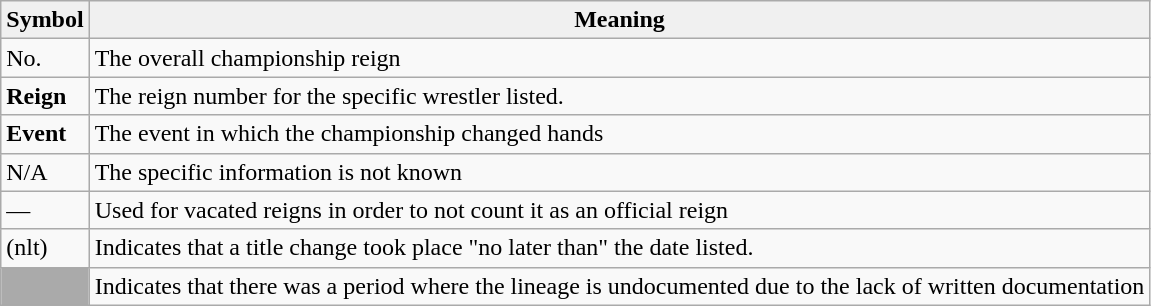<table class="wikitable">
<tr>
<th style="background: #f0f0f0;">Symbol</th>
<th style="background: #f0f0f0;">Meaning</th>
</tr>
<tr>
<td>No.</td>
<td>The overall championship reign</td>
</tr>
<tr>
<td><strong>Reign</strong></td>
<td>The reign number for the specific wrestler listed.</td>
</tr>
<tr>
<td><strong>Event</strong></td>
<td>The event in which the championship changed hands</td>
</tr>
<tr>
<td>N/A</td>
<td>The specific information is not known</td>
</tr>
<tr>
<td>—</td>
<td>Used for vacated reigns in order to not count it as an official reign</td>
</tr>
<tr>
<td>(nlt)</td>
<td>Indicates that a title change took place "no later than" the date listed.</td>
</tr>
<tr>
<td style="background: #aaaaaa;"> </td>
<td>Indicates that there was a period where the lineage is undocumented due to the lack of written documentation</td>
</tr>
</table>
